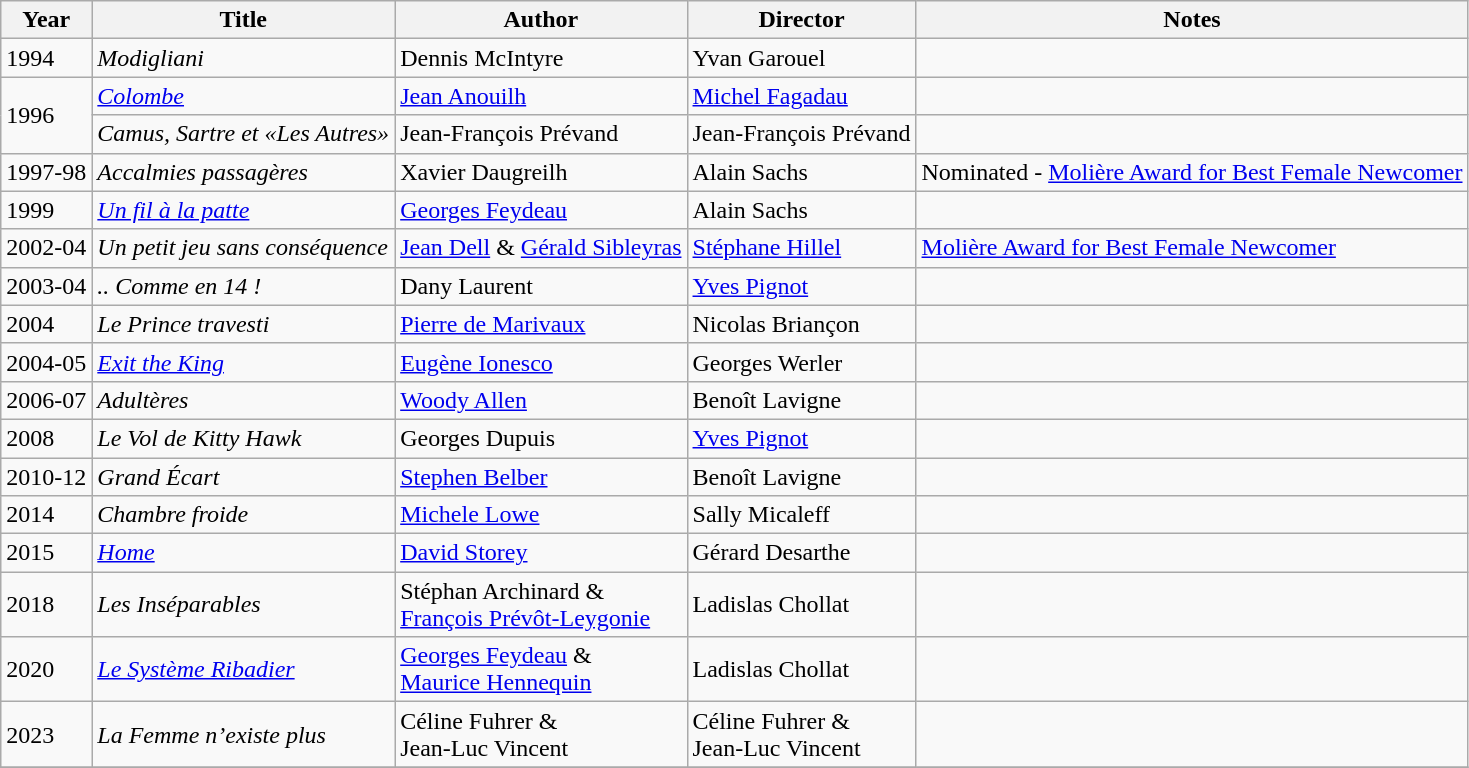<table class="wikitable">
<tr>
<th>Year</th>
<th>Title</th>
<th>Author</th>
<th>Director</th>
<th>Notes</th>
</tr>
<tr>
<td>1994</td>
<td><em>Modigliani</em></td>
<td>Dennis McIntyre</td>
<td>Yvan Garouel</td>
<td></td>
</tr>
<tr>
<td rowspan=2>1996</td>
<td><em><a href='#'>Colombe</a></em></td>
<td><a href='#'>Jean Anouilh</a></td>
<td><a href='#'>Michel Fagadau</a></td>
<td></td>
</tr>
<tr>
<td><em>Camus, Sartre et «Les Autres»</em></td>
<td>Jean-François Prévand</td>
<td>Jean-François Prévand</td>
<td></td>
</tr>
<tr>
<td>1997-98</td>
<td><em>Accalmies passagères</em></td>
<td>Xavier Daugreilh</td>
<td>Alain Sachs</td>
<td>Nominated - <a href='#'>Molière Award for Best Female Newcomer</a></td>
</tr>
<tr>
<td>1999</td>
<td><em><a href='#'>Un fil à la patte</a></em></td>
<td><a href='#'>Georges Feydeau</a></td>
<td>Alain Sachs</td>
<td></td>
</tr>
<tr>
<td>2002-04</td>
<td><em>Un petit jeu sans conséquence</em></td>
<td><a href='#'>Jean Dell</a> & <a href='#'>Gérald Sibleyras</a></td>
<td><a href='#'>Stéphane Hillel</a></td>
<td><a href='#'>Molière Award for Best Female Newcomer</a></td>
</tr>
<tr>
<td>2003-04</td>
<td><em>.. Comme en 14 !</em></td>
<td>Dany Laurent</td>
<td><a href='#'>Yves Pignot</a></td>
<td></td>
</tr>
<tr>
<td>2004</td>
<td><em>Le Prince travesti</em></td>
<td><a href='#'>Pierre de Marivaux</a></td>
<td>Nicolas Briançon</td>
<td></td>
</tr>
<tr>
<td>2004-05</td>
<td><em><a href='#'>Exit the King</a></em></td>
<td><a href='#'>Eugène Ionesco</a></td>
<td>Georges Werler</td>
<td></td>
</tr>
<tr>
<td>2006-07</td>
<td><em>Adultères</em></td>
<td><a href='#'>Woody Allen</a></td>
<td>Benoît Lavigne</td>
<td></td>
</tr>
<tr>
<td>2008</td>
<td><em>Le Vol de Kitty Hawk</em></td>
<td>Georges Dupuis</td>
<td><a href='#'>Yves Pignot</a></td>
<td></td>
</tr>
<tr>
<td>2010-12</td>
<td><em>Grand Écart</em></td>
<td><a href='#'>Stephen Belber</a></td>
<td>Benoît Lavigne</td>
<td></td>
</tr>
<tr>
<td>2014</td>
<td><em>Chambre froide</em></td>
<td><a href='#'>Michele Lowe</a></td>
<td>Sally Micaleff</td>
<td></td>
</tr>
<tr>
<td>2015</td>
<td><em><a href='#'>Home</a></em></td>
<td><a href='#'>David Storey</a></td>
<td>Gérard Desarthe</td>
<td></td>
</tr>
<tr>
<td>2018</td>
<td><em>Les Inséparables</em></td>
<td>Stéphan Archinard &<br> <a href='#'>François Prévôt-Leygonie</a></td>
<td>Ladislas Chollat</td>
<td></td>
</tr>
<tr>
<td>2020</td>
<td><em><a href='#'>Le Système Ribadier</a></em></td>
<td><a href='#'>Georges Feydeau</a> &<br> <a href='#'>Maurice Hennequin</a></td>
<td>Ladislas Chollat</td>
<td></td>
</tr>
<tr>
<td>2023</td>
<td><em>La Femme n’existe plus</em></td>
<td>Céline Fuhrer &<br> Jean-Luc Vincent</td>
<td>Céline Fuhrer &<br> Jean-Luc Vincent</td>
<td></td>
</tr>
<tr>
</tr>
</table>
